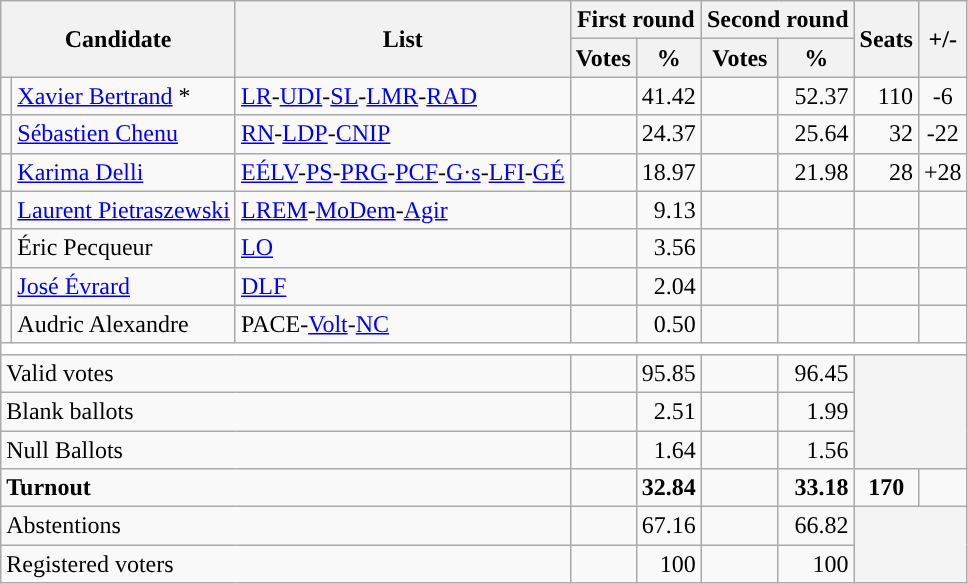<table class="wikitable centre" style="text-align:right;">
<tr>
<th rowspan=2 colspan=2 scope=col>Candidate</th>
<th rowspan=2 scope=col>List</th>
<th colspan=2 scope=col>First round</th>
<th colspan=2 scope=col>Second round</th>
<th rowspan=2 scope=col>Seats</th>
<th rowspan=2 scope=col>+/-</th>
</tr>
<tr>
<th scope=col>Votes</th>
<th scope=col>%</th>
<th scope=col>Votes</th>
<th scope=col>%</th>
</tr>
<tr>
<td style="color:inherit;background:"></td>
<td align="left"><a href='#'>Xavier Bertrand</a> *</td>
<td align="left"><a href='#'>LR</a>-<a href='#'>UDI</a>-<a href='#'>SL</a>-<a href='#'>LMR</a>-<a href='#'>RAD</a></td>
<td></td>
<td>41.42</td>
<td></td>
<td>52.37</td>
<td>110</td>
<td align="center">-6</td>
</tr>
<tr>
<td style="color:inherit;background:"></td>
<td align="left"><a href='#'>Sébastien Chenu</a></td>
<td align="left"><a href='#'>RN</a>-<a href='#'>LDP</a>-<a href='#'>CNIP</a></td>
<td></td>
<td>24.37</td>
<td></td>
<td>25.64</td>
<td>32</td>
<td align="center">-22</td>
</tr>
<tr>
<td style="color:inherit;background:"></td>
<td align="left"><a href='#'>Karima Delli</a></td>
<td align="left"><a href='#'>EÉLV</a>-<a href='#'>PS</a>-<a href='#'>PRG</a>-<a href='#'>PCF</a>-<a href='#'>G·s</a>-<a href='#'>LFI</a>-<a href='#'>GÉ</a></td>
<td></td>
<td>18.97</td>
<td></td>
<td>21.98</td>
<td>28</td>
<td align="center">+28</td>
</tr>
<tr>
<td style="color:inherit;background:"></td>
<td align="left"><a href='#'>Laurent Pietraszewski</a></td>
<td align="left"><a href='#'>LREM</a>-<a href='#'>MoDem</a>-<a href='#'>Agir</a></td>
<td></td>
<td>9.13</td>
<td></td>
<td></td>
<td></td>
<td align="center"></td>
</tr>
<tr>
<td style="color:inherit;background:"></td>
<td align="left">Éric Pecqueur</td>
<td align="left"><a href='#'>LO</a></td>
<td></td>
<td>3.56</td>
<td></td>
<td></td>
<td></td>
<td align="center"></td>
</tr>
<tr>
<td style="color:inherit;background:"></td>
<td align="left"><a href='#'>José Évrard</a></td>
<td align="left"><a href='#'>DLF</a></td>
<td></td>
<td>2.04</td>
<td></td>
<td></td>
<td></td>
<td align="center"></td>
</tr>
<tr>
<td style="color:inherit;background:"></td>
<td align="left">Audric Alexandre</td>
<td align="left">PACE-<a href='#'>Volt</a>-<a href='#'>NC</a></td>
<td></td>
<td>0.50</td>
<td></td>
<td></td>
<td></td>
<td align="center"></td>
</tr>
<tr style="background:white;">
<td colspan=9></td>
</tr>
<tr>
<td colspan=3 style="text-align:left;">Valid votes</td>
<td></td>
<td>95.85</td>
<td></td>
<td>96.45</td>
<td colspan="2" rowspan="3" bgcolor=#F4F4F4></td>
</tr>
<tr>
<td colspan=3 style="text-align:left;">Blank ballots</td>
<td></td>
<td>2.51</td>
<td></td>
<td>1.99</td>
</tr>
<tr>
<td colspan=3 style="text-align:left;">Null Ballots</td>
<td></td>
<td>1.64</td>
<td></td>
<td>1.56</td>
</tr>
<tr style="font-weight:bold;">
<td colspan=3 style="text-align:left;">Turnout</td>
<td></td>
<td>32.84</td>
<td></td>
<td>33.18</td>
<td align=center>170</td>
<td align=center></td>
</tr>
<tr>
<td colspan=3 style="text-align:left;">Abstentions</td>
<td></td>
<td>67.16</td>
<td></td>
<td>66.82</td>
<td colspan="2" rowspan="2" bgcolor=#F4F4F4></td>
</tr>
<tr>
<td colspan=3 style="text-align:left;">Registered voters</td>
<td></td>
<td>100</td>
<td></td>
<td>100</td>
</tr>
</table>
